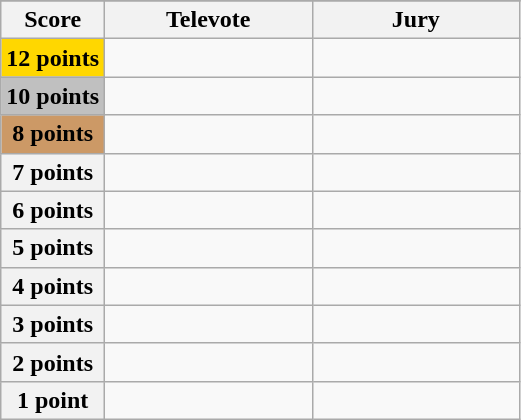<table class="wikitable">
<tr>
</tr>
<tr>
<th scope="col" width="20%">Score</th>
<th scope="col" width="40%">Televote</th>
<th scope="col" width="40%">Jury</th>
</tr>
<tr>
<th scope="row" style="background:gold">12 points</th>
<td></td>
<td></td>
</tr>
<tr>
<th scope="row" style="background:silver">10 points</th>
<td></td>
<td></td>
</tr>
<tr>
<th scope="row" style="background:#CC9966">8 points</th>
<td></td>
<td></td>
</tr>
<tr>
<th scope="row">7 points</th>
<td></td>
<td></td>
</tr>
<tr>
<th scope="row">6 points</th>
<td></td>
<td></td>
</tr>
<tr>
<th scope="row">5 points</th>
<td></td>
<td></td>
</tr>
<tr>
<th scope="row">4 points</th>
<td></td>
<td></td>
</tr>
<tr>
<th scope="row">3 points</th>
<td></td>
<td></td>
</tr>
<tr>
<th scope="row">2 points</th>
<td></td>
<td></td>
</tr>
<tr>
<th scope="row">1 point</th>
<td></td>
<td></td>
</tr>
</table>
